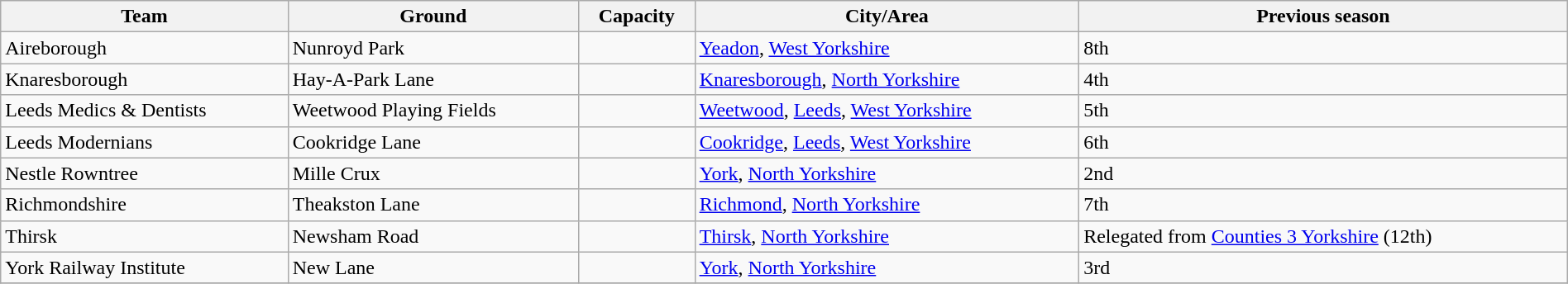<table class="wikitable sortable" width=100%>
<tr>
<th>Team</th>
<th>Ground</th>
<th>Capacity</th>
<th>City/Area</th>
<th>Previous season</th>
</tr>
<tr>
<td>Aireborough</td>
<td>Nunroyd Park</td>
<td></td>
<td><a href='#'>Yeadon</a>, <a href='#'>West Yorkshire</a></td>
<td>8th</td>
</tr>
<tr>
<td>Knaresborough</td>
<td>Hay-A-Park Lane</td>
<td></td>
<td><a href='#'>Knaresborough</a>, <a href='#'>North Yorkshire</a></td>
<td>4th</td>
</tr>
<tr>
<td>Leeds Medics & Dentists</td>
<td>Weetwood Playing Fields</td>
<td></td>
<td><a href='#'>Weetwood</a>, <a href='#'>Leeds</a>, <a href='#'>West Yorkshire</a></td>
<td>5th</td>
</tr>
<tr>
<td>Leeds Modernians</td>
<td>Cookridge Lane</td>
<td></td>
<td><a href='#'>Cookridge</a>, <a href='#'>Leeds</a>, <a href='#'>West Yorkshire</a></td>
<td>6th</td>
</tr>
<tr>
<td>Nestle Rowntree</td>
<td>Mille Crux</td>
<td></td>
<td><a href='#'>York</a>, <a href='#'>North Yorkshire</a></td>
<td>2nd</td>
</tr>
<tr>
<td>Richmondshire</td>
<td>Theakston Lane</td>
<td></td>
<td><a href='#'>Richmond</a>, <a href='#'>North Yorkshire</a></td>
<td>7th</td>
</tr>
<tr>
<td>Thirsk</td>
<td>Newsham Road</td>
<td></td>
<td><a href='#'>Thirsk</a>, <a href='#'>North Yorkshire</a></td>
<td>Relegated from <a href='#'>Counties 3 Yorkshire</a> (12th)</td>
</tr>
<tr>
<td>York Railway Institute</td>
<td>New Lane</td>
<td></td>
<td><a href='#'>York</a>, <a href='#'>North Yorkshire</a></td>
<td>3rd</td>
</tr>
<tr>
</tr>
</table>
